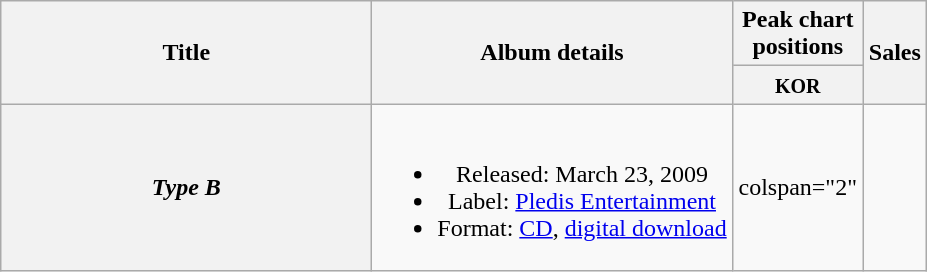<table class="wikitable plainrowheaders" style="text-align:center;">
<tr>
<th scope="col" rowspan="2" style="width:15em;">Title</th>
<th scope="col" rowspan="2">Album details</th>
<th scope="col" colspan="1" style="width:5em;">Peak chart positions</th>
<th scope="col" rowspan="2">Sales</th>
</tr>
<tr>
<th><small>KOR</small></th>
</tr>
<tr>
<th scope="row"><em>Type B</em></th>
<td><br><ul><li>Released: March 23, 2009</li><li>Label: <a href='#'>Pledis Entertainment</a></li><li>Format: <a href='#'>CD</a>, <a href='#'>digital download</a></li></ul></td>
<td>colspan="2" </td>
</tr>
</table>
